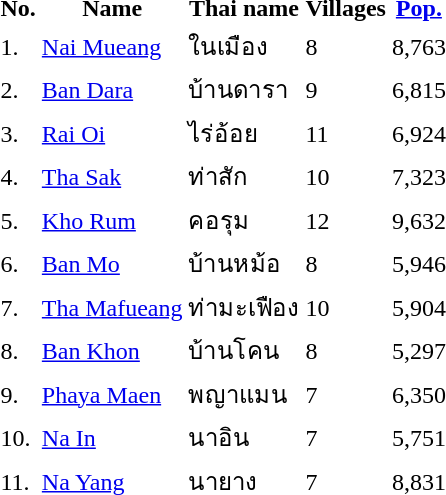<table>
<tr>
<th>No.</th>
<th>Name</th>
<th>Thai name</th>
<th>Villages</th>
<th><a href='#'>Pop.</a></th>
</tr>
<tr>
<td>1.</td>
<td><a href='#'>Nai Mueang</a></td>
<td>ในเมือง</td>
<td>8</td>
<td>8,763</td>
<td></td>
</tr>
<tr>
<td>2.</td>
<td><a href='#'>Ban Dara</a></td>
<td>บ้านดารา</td>
<td>9</td>
<td>6,815</td>
<td></td>
</tr>
<tr>
<td>3.</td>
<td><a href='#'>Rai Oi</a></td>
<td>ไร่อ้อย</td>
<td>11</td>
<td>6,924</td>
<td></td>
</tr>
<tr>
<td>4.</td>
<td><a href='#'>Tha Sak</a></td>
<td>ท่าสัก</td>
<td>10</td>
<td>7,323</td>
<td></td>
</tr>
<tr>
<td>5.</td>
<td><a href='#'>Kho Rum</a></td>
<td>คอรุม</td>
<td>12</td>
<td>9,632</td>
<td></td>
</tr>
<tr>
<td>6.</td>
<td><a href='#'>Ban Mo</a></td>
<td>บ้านหม้อ</td>
<td>8</td>
<td>5,946</td>
<td></td>
</tr>
<tr>
<td>7.</td>
<td><a href='#'>Tha Mafueang</a></td>
<td>ท่ามะเฟือง</td>
<td>10</td>
<td>5,904</td>
<td></td>
</tr>
<tr>
<td>8.</td>
<td><a href='#'>Ban Khon</a></td>
<td>บ้านโคน</td>
<td>8</td>
<td>5,297</td>
<td></td>
</tr>
<tr>
<td>9.</td>
<td><a href='#'>Phaya Maen</a></td>
<td>พญาแมน</td>
<td>7</td>
<td>6,350</td>
<td></td>
</tr>
<tr>
<td>10.</td>
<td><a href='#'>Na In</a></td>
<td>นาอิน</td>
<td>7</td>
<td>5,751</td>
<td></td>
</tr>
<tr>
<td>11.</td>
<td><a href='#'>Na Yang</a></td>
<td>นายาง</td>
<td>7</td>
<td>8,831</td>
<td></td>
</tr>
</table>
